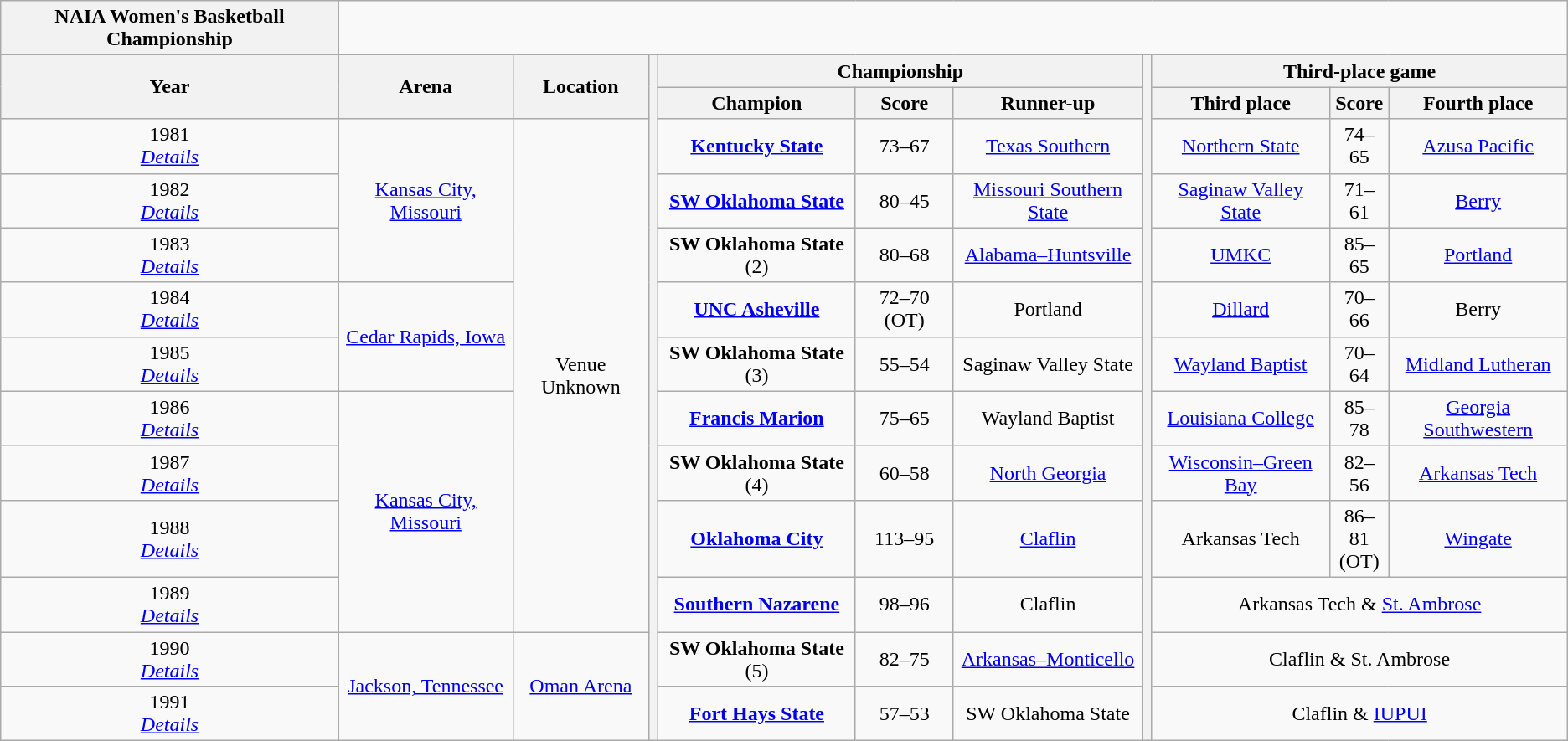<table class="wikitable" style="text-align:center">
<tr>
<th style=>NAIA Women's Basketball Championship</th>
</tr>
<tr>
<th rowspan=2>Year</th>
<th rowspan=2>Arena</th>
<th rowspan=2>Location</th>
<th rowspan=13></th>
<th colspan=3>Championship</th>
<th rowspan=13></th>
<th colspan=3>Third-place game</th>
</tr>
<tr>
<th>Champion</th>
<th>Score</th>
<th>Runner-up</th>
<th>Third place</th>
<th>Score</th>
<th>Fourth place</th>
</tr>
<tr>
<td>1981<br><em><a href='#'>Details</a></em></td>
<td rowspan="3"><a href='#'>Kansas City, Missouri</a></td>
<td rowspan="9">Venue Unknown</td>
<td><strong><a href='#'>Kentucky State</a></strong></td>
<td>73–67</td>
<td><a href='#'>Texas Southern</a></td>
<td><a href='#'>Northern State</a></td>
<td>74–65</td>
<td><a href='#'>Azusa Pacific</a></td>
</tr>
<tr>
<td>1982<br><em><a href='#'>Details</a></em></td>
<td><strong><a href='#'>SW Oklahoma State</a></strong></td>
<td>80–45</td>
<td><a href='#'>Missouri Southern State</a></td>
<td><a href='#'>Saginaw Valley State</a></td>
<td>71–61</td>
<td><a href='#'>Berry</a></td>
</tr>
<tr>
<td>1983<br><em><a href='#'>Details</a></em></td>
<td><strong>SW Oklahoma State</strong> (2)</td>
<td>80–68</td>
<td><a href='#'>Alabama–Huntsville</a></td>
<td><a href='#'>UMKC</a></td>
<td>85–65</td>
<td><a href='#'>Portland</a></td>
</tr>
<tr>
<td>1984<br><em><a href='#'>Details</a></em></td>
<td rowspan="2"><a href='#'>Cedar Rapids, Iowa</a></td>
<td><strong><a href='#'>UNC Asheville</a></strong></td>
<td>72–70 (OT)</td>
<td>Portland</td>
<td><a href='#'>Dillard</a></td>
<td>70–66</td>
<td>Berry</td>
</tr>
<tr>
<td>1985<br><em><a href='#'>Details</a></em></td>
<td><strong>SW Oklahoma State</strong> (3)</td>
<td>55–54</td>
<td>Saginaw Valley State</td>
<td><a href='#'>Wayland Baptist</a></td>
<td>70–64</td>
<td><a href='#'>Midland Lutheran</a></td>
</tr>
<tr>
<td>1986<br><em><a href='#'>Details</a></em></td>
<td rowspan="4"><a href='#'>Kansas City, Missouri</a></td>
<td><strong><a href='#'>Francis Marion</a></strong></td>
<td>75–65</td>
<td>Wayland Baptist</td>
<td><a href='#'>Louisiana College</a></td>
<td>85–78</td>
<td><a href='#'>Georgia Southwestern</a></td>
</tr>
<tr>
<td>1987<br><em><a href='#'>Details</a></em></td>
<td><strong>SW Oklahoma State</strong> (4)</td>
<td>60–58</td>
<td><a href='#'>North Georgia</a></td>
<td><a href='#'>Wisconsin–Green Bay</a></td>
<td>82–56</td>
<td><a href='#'>Arkansas Tech</a></td>
</tr>
<tr>
<td>1988<br><em><a href='#'>Details</a></em></td>
<td><strong><a href='#'>Oklahoma City</a></strong></td>
<td>113–95</td>
<td><a href='#'>Claflin</a></td>
<td>Arkansas Tech</td>
<td>86–81<br>(OT)</td>
<td><a href='#'>Wingate</a></td>
</tr>
<tr>
<td>1989<br><em><a href='#'>Details</a></em></td>
<td><strong><a href='#'>Southern Nazarene</a></strong></td>
<td>98–96</td>
<td>Claflin</td>
<td colspan=3>Arkansas Tech & <a href='#'>St. Ambrose</a></td>
</tr>
<tr>
<td>1990<br><em><a href='#'>Details</a></em></td>
<td rowspan="2"><a href='#'>Jackson, Tennessee</a></td>
<td rowspan="2"><a href='#'>Oman Arena</a></td>
<td><strong>SW Oklahoma State</strong> (5)</td>
<td>82–75</td>
<td><a href='#'>Arkansas–Monticello</a></td>
<td colspan=3>Claflin & St. Ambrose</td>
</tr>
<tr>
<td>1991<br><em><a href='#'>Details</a></em></td>
<td><strong><a href='#'>Fort Hays State</a></strong></td>
<td>57–53</td>
<td>SW Oklahoma State</td>
<td colspan=3>Claflin & <a href='#'>IUPUI</a></td>
</tr>
</table>
